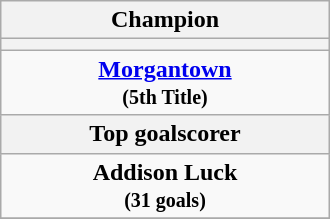<table class="wikitable" style="margin: 0 auto; width: 220px;">
<tr>
<th>Champion</th>
</tr>
<tr>
<th></th>
</tr>
<tr>
<td align="center"><strong><a href='#'>Morgantown</a></strong><br><small><strong>(5th Title)</strong></small></td>
</tr>
<tr>
<th>Top goalscorer</th>
</tr>
<tr>
<td align="center"><strong>Addison Luck</strong><br><small><strong>(31 goals)</strong></small></td>
</tr>
<tr>
</tr>
</table>
